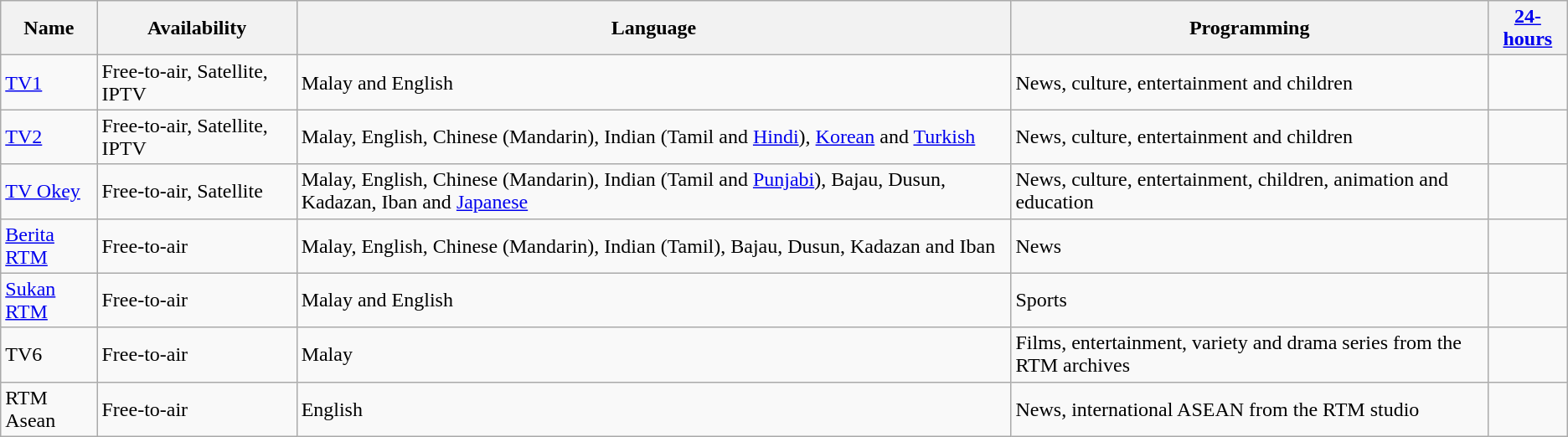<table class="wikitable">
<tr>
<th>Name</th>
<th>Availability</th>
<th>Language</th>
<th>Programming</th>
<th><a href='#'>24-hours</a></th>
</tr>
<tr>
<td><a href='#'>TV1</a></td>
<td>Free-to-air, Satellite, IPTV</td>
<td>Malay and English</td>
<td>News, culture, entertainment and children</td>
<td></td>
</tr>
<tr>
<td><a href='#'>TV2</a></td>
<td>Free-to-air, Satellite, IPTV</td>
<td>Malay, English, Chinese (Mandarin), Indian (Tamil and <a href='#'>Hindi</a>), <a href='#'>Korean</a> and <a href='#'>Turkish</a></td>
<td>News, culture, entertainment and children</td>
<td></td>
</tr>
<tr>
<td><a href='#'>TV Okey</a></td>
<td>Free-to-air, Satellite</td>
<td>Malay, English, Chinese (Mandarin), Indian (Tamil and <a href='#'>Punjabi</a>), Bajau, Dusun, Kadazan, Iban and <a href='#'>Japanese</a></td>
<td>News, culture, entertainment, children, animation and education</td>
<td></td>
</tr>
<tr>
<td><a href='#'>Berita RTM</a></td>
<td>Free-to-air</td>
<td>Malay, English, Chinese (Mandarin), Indian (Tamil), Bajau, Dusun, Kadazan and Iban</td>
<td>News</td>
<td></td>
</tr>
<tr>
<td><a href='#'>Sukan RTM</a></td>
<td>Free-to-air</td>
<td>Malay and English</td>
<td>Sports</td>
<td></td>
</tr>
<tr>
<td>TV6</td>
<td>Free-to-air</td>
<td>Malay</td>
<td>Films, entertainment, variety and drama series from the RTM archives</td>
<td></td>
</tr>
<tr>
<td>RTM Asean</td>
<td>Free-to-air</td>
<td>English</td>
<td>News, international ASEAN from the RTM studio</td>
<td></td>
</tr>
</table>
